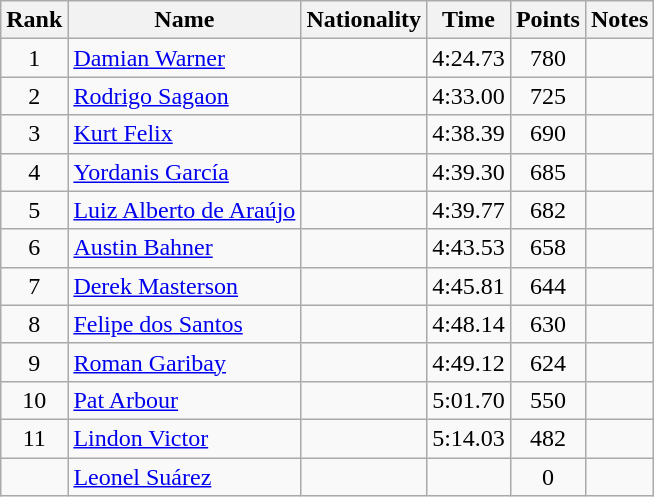<table class="wikitable sortable" style="text-align:center">
<tr>
<th>Rank</th>
<th>Name</th>
<th>Nationality</th>
<th>Time</th>
<th>Points</th>
<th>Notes</th>
</tr>
<tr>
<td>1</td>
<td align=left><a href='#'>Damian Warner</a></td>
<td align=left></td>
<td>4:24.73</td>
<td>780</td>
<td></td>
</tr>
<tr>
<td>2</td>
<td align=left><a href='#'>Rodrigo Sagaon</a></td>
<td align=left></td>
<td>4:33.00</td>
<td>725</td>
<td></td>
</tr>
<tr>
<td>3</td>
<td align=left><a href='#'>Kurt Felix</a></td>
<td align=left></td>
<td>4:38.39</td>
<td>690</td>
<td></td>
</tr>
<tr>
<td>4</td>
<td align=left><a href='#'>Yordanis García</a></td>
<td align=left></td>
<td>4:39.30</td>
<td>685</td>
<td></td>
</tr>
<tr>
<td>5</td>
<td align=left><a href='#'>Luiz Alberto de Araújo</a></td>
<td align=left></td>
<td>4:39.77</td>
<td>682</td>
<td></td>
</tr>
<tr>
<td>6</td>
<td align=left><a href='#'>Austin Bahner</a></td>
<td align=left></td>
<td>4:43.53</td>
<td>658</td>
<td></td>
</tr>
<tr>
<td>7</td>
<td align=left><a href='#'>Derek Masterson</a></td>
<td align=left></td>
<td>4:45.81</td>
<td>644</td>
<td></td>
</tr>
<tr>
<td>8</td>
<td align=left><a href='#'>Felipe dos Santos</a></td>
<td align=left></td>
<td>4:48.14</td>
<td>630</td>
<td></td>
</tr>
<tr>
<td>9</td>
<td align=left><a href='#'>Roman Garibay</a></td>
<td align=left></td>
<td>4:49.12</td>
<td>624</td>
<td></td>
</tr>
<tr>
<td>10</td>
<td align=left><a href='#'>Pat Arbour</a></td>
<td align=left></td>
<td>5:01.70</td>
<td>550</td>
<td></td>
</tr>
<tr>
<td>11</td>
<td align=left><a href='#'>Lindon Victor</a></td>
<td align=left></td>
<td>5:14.03</td>
<td>482</td>
<td></td>
</tr>
<tr>
<td></td>
<td align=left><a href='#'>Leonel Suárez</a></td>
<td align=left></td>
<td></td>
<td>0</td>
<td></td>
</tr>
</table>
